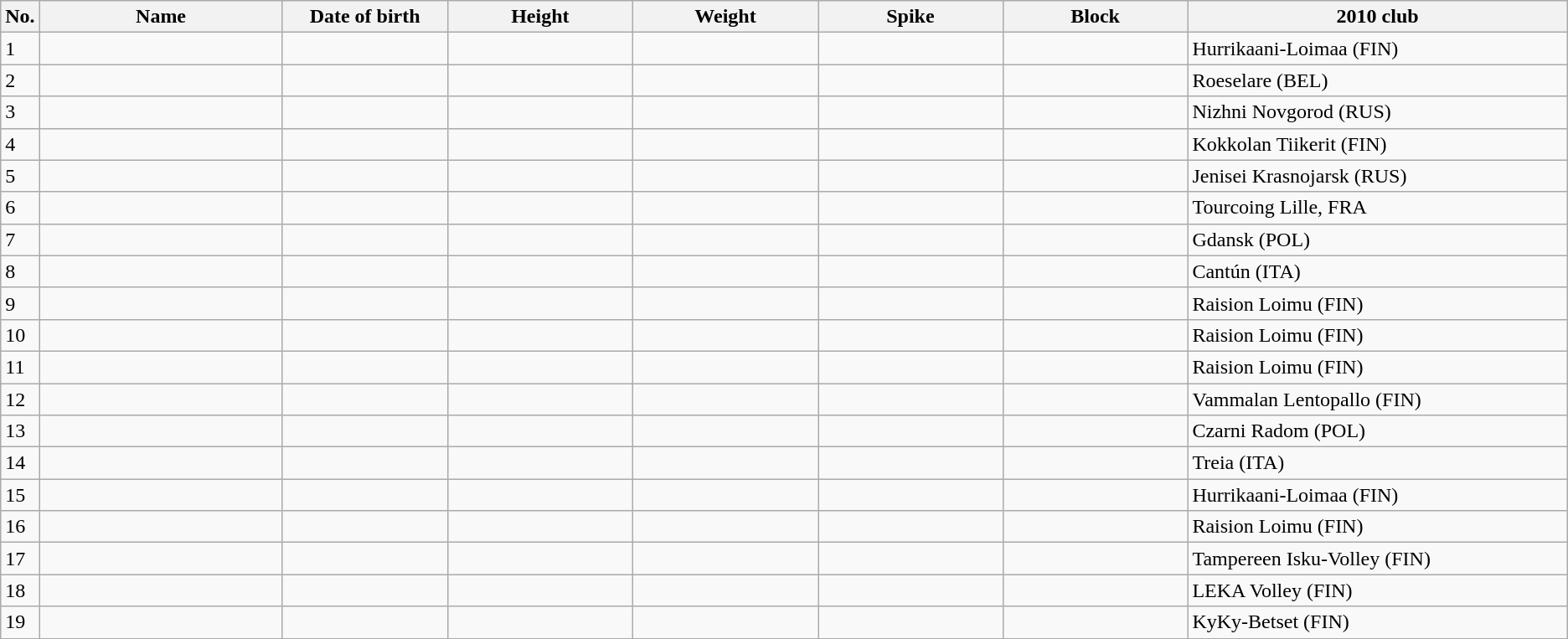<table class="wikitable sortable style=font-size:100%; text-align:center;">
<tr>
<th>No.</th>
<th style=width:12em>Name</th>
<th style=width:8em>Date of birth</th>
<th style=width:9em>Height</th>
<th style=width:9em>Weight</th>
<th style=width:9em>Spike</th>
<th style=width:9em>Block</th>
<th style=width:19em>2010 club</th>
</tr>
<tr>
<td>1</td>
<td align=left></td>
<td align=right></td>
<td></td>
<td></td>
<td></td>
<td></td>
<td align=left>Hurrikaani-Loimaa (FIN)</td>
</tr>
<tr>
<td>2</td>
<td align=left></td>
<td align=right></td>
<td></td>
<td></td>
<td></td>
<td></td>
<td align=left>Roeselare (BEL)</td>
</tr>
<tr>
<td>3</td>
<td align=left></td>
<td align=right></td>
<td></td>
<td></td>
<td></td>
<td></td>
<td align=left>Nizhni Novgorod (RUS)</td>
</tr>
<tr>
<td>4</td>
<td align=left></td>
<td align=right></td>
<td></td>
<td></td>
<td></td>
<td></td>
<td align=left>Kokkolan Tiikerit (FIN)</td>
</tr>
<tr>
<td>5</td>
<td align=left></td>
<td align=right></td>
<td></td>
<td></td>
<td></td>
<td></td>
<td align=left>Jenisei Krasnojarsk (RUS)</td>
</tr>
<tr>
<td>6</td>
<td align=left></td>
<td align=right></td>
<td></td>
<td></td>
<td></td>
<td></td>
<td align=left>Tourcoing Lille, FRA</td>
</tr>
<tr>
<td>7</td>
<td align=left></td>
<td align=right></td>
<td></td>
<td></td>
<td></td>
<td></td>
<td align=left>Gdansk (POL)</td>
</tr>
<tr>
<td>8</td>
<td align=left></td>
<td align=right></td>
<td></td>
<td></td>
<td></td>
<td></td>
<td align=left>Cantún (ITA)</td>
</tr>
<tr>
<td>9</td>
<td align=left></td>
<td align=right></td>
<td></td>
<td></td>
<td></td>
<td></td>
<td align=left>Raision Loimu (FIN)</td>
</tr>
<tr>
<td>10</td>
<td align=left></td>
<td align=right></td>
<td></td>
<td></td>
<td></td>
<td></td>
<td align=left>Raision Loimu (FIN)</td>
</tr>
<tr>
<td>11</td>
<td align=left></td>
<td align=right></td>
<td></td>
<td></td>
<td></td>
<td></td>
<td align=left>Raision Loimu (FIN)</td>
</tr>
<tr>
<td>12</td>
<td align=left></td>
<td align=right></td>
<td></td>
<td></td>
<td></td>
<td></td>
<td align=left>Vammalan Lentopallo (FIN)</td>
</tr>
<tr>
<td>13</td>
<td align=left></td>
<td align=right></td>
<td></td>
<td></td>
<td></td>
<td></td>
<td align=left>Czarni Radom (POL)</td>
</tr>
<tr>
<td>14</td>
<td align=left></td>
<td align=right></td>
<td></td>
<td></td>
<td></td>
<td></td>
<td align=left>Treia (ITA)</td>
</tr>
<tr>
<td>15</td>
<td align=left></td>
<td align=right></td>
<td></td>
<td></td>
<td></td>
<td></td>
<td align=left>Hurrikaani-Loimaa (FIN)</td>
</tr>
<tr>
<td>16</td>
<td align=left></td>
<td align=right></td>
<td></td>
<td></td>
<td></td>
<td></td>
<td align=left>Raision Loimu (FIN)</td>
</tr>
<tr>
<td>17</td>
<td align=left></td>
<td align=right></td>
<td></td>
<td></td>
<td></td>
<td></td>
<td align=left>Tampereen Isku-Volley (FIN)</td>
</tr>
<tr>
<td>18</td>
<td align=left></td>
<td align=right></td>
<td></td>
<td></td>
<td></td>
<td></td>
<td align=left>LEKA Volley (FIN)</td>
</tr>
<tr>
<td>19</td>
<td align=left></td>
<td align=right></td>
<td></td>
<td></td>
<td></td>
<td></td>
<td align=left>KyKy-Betset (FIN)</td>
</tr>
</table>
